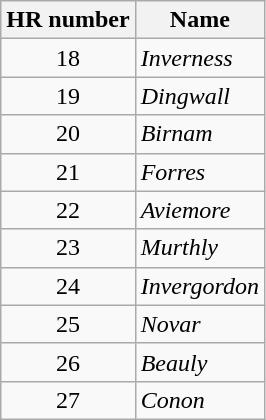<table class="wikitable">
<tr>
<th>HR number</th>
<th>Name</th>
</tr>
<tr>
<td style="text-align: center;">18</td>
<td><em>Inverness</em></td>
</tr>
<tr>
<td style="text-align: center;">19</td>
<td><em>Dingwall</em></td>
</tr>
<tr>
<td style="text-align: center;">20</td>
<td><em>Birnam</em></td>
</tr>
<tr>
<td style="text-align: center;">21</td>
<td><em>Forres</em></td>
</tr>
<tr>
<td style="text-align: center;">22</td>
<td><em>Aviemore</em></td>
</tr>
<tr>
<td style="text-align: center;">23</td>
<td><em>Murthly</em></td>
</tr>
<tr>
<td style="text-align: center;">24</td>
<td><em>Invergordon</em></td>
</tr>
<tr>
<td style="text-align: center;">25</td>
<td><em>Novar</em></td>
</tr>
<tr>
<td style="text-align: center;">26</td>
<td><em>Beauly</em></td>
</tr>
<tr>
<td style="text-align: center;">27</td>
<td><em>Conon</em></td>
</tr>
</table>
